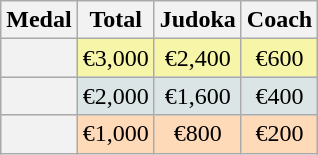<table class=wikitable style="text-align:center;">
<tr>
<th>Medal</th>
<th>Total</th>
<th>Judoka</th>
<th>Coach</th>
</tr>
<tr bgcolor=F7F6A8>
<th></th>
<td>€3,000</td>
<td>€2,400</td>
<td>€600</td>
</tr>
<tr bgcolor=DCE5E5>
<th></th>
<td>€2,000</td>
<td>€1,600</td>
<td>€400</td>
</tr>
<tr bgcolor=FFDAB9>
<th></th>
<td>€1,000</td>
<td>€800</td>
<td>€200</td>
</tr>
</table>
